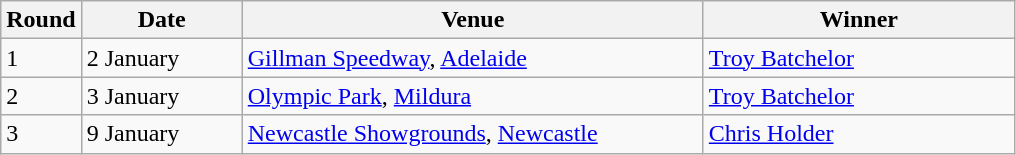<table class="wikitable" style="font-size: 100%">
<tr>
<th width=30>Round</th>
<th width=100>Date</th>
<th width=300>Venue</th>
<th width=200>Winner</th>
</tr>
<tr>
<td>1</td>
<td>2 January</td>
<td><a href='#'>Gillman Speedway</a>, <a href='#'>Adelaide</a></td>
<td><a href='#'>Troy Batchelor</a></td>
</tr>
<tr>
<td>2</td>
<td>3 January</td>
<td><a href='#'>Olympic Park</a>, <a href='#'>Mildura</a></td>
<td><a href='#'>Troy Batchelor</a></td>
</tr>
<tr>
<td>3</td>
<td>9 January</td>
<td><a href='#'>Newcastle Showgrounds</a>, <a href='#'>Newcastle</a></td>
<td><a href='#'>Chris Holder</a></td>
</tr>
</table>
